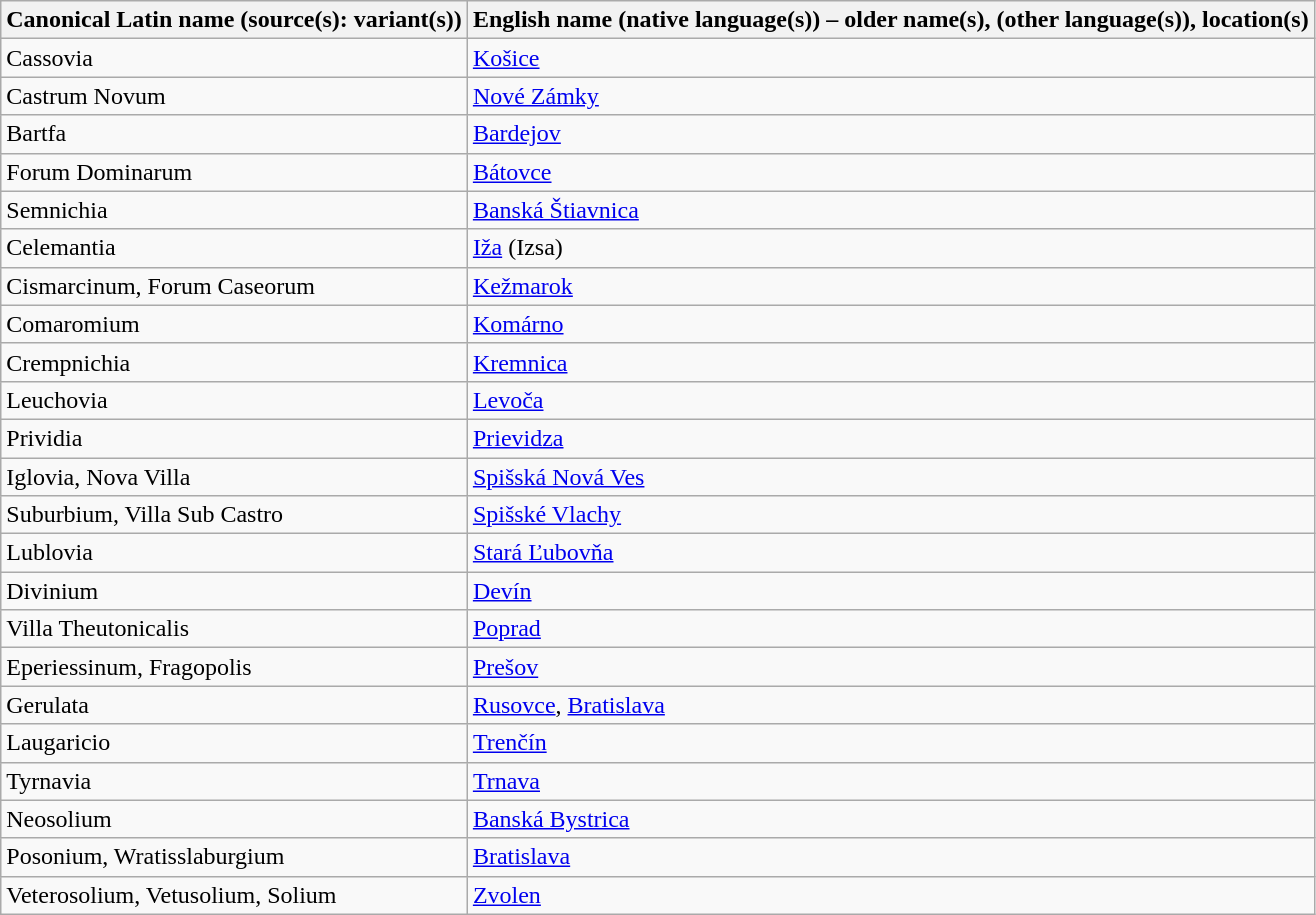<table class="wikitable sortable">
<tr>
<th>Canonical Latin name (source(s): variant(s))</th>
<th>English name (native language(s)) – older name(s), (other language(s)), location(s)</th>
</tr>
<tr>
<td>Cassovia</td>
<td><a href='#'>Košice</a></td>
</tr>
<tr>
<td>Castrum Novum</td>
<td><a href='#'>Nové Zámky</a></td>
</tr>
<tr>
<td>Bartfa</td>
<td><a href='#'>Bardejov</a></td>
</tr>
<tr>
<td>Forum Dominarum</td>
<td><a href='#'>Bátovce</a></td>
</tr>
<tr>
<td>Semnichia</td>
<td><a href='#'>Banská Štiavnica</a></td>
</tr>
<tr>
<td>Celemantia</td>
<td><a href='#'>Iža</a> (Izsa)</td>
</tr>
<tr>
<td>Cismarcinum, Forum Caseorum</td>
<td><a href='#'>Kežmarok</a></td>
</tr>
<tr>
<td>Comaromium</td>
<td><a href='#'>Komárno</a></td>
</tr>
<tr>
<td>Crempnichia</td>
<td><a href='#'>Kremnica</a></td>
</tr>
<tr>
<td>Leuchovia</td>
<td><a href='#'>Levoča</a></td>
</tr>
<tr>
<td>Prividia</td>
<td><a href='#'>Prievidza</a></td>
</tr>
<tr>
<td>Iglovia, Nova Villa</td>
<td><a href='#'>Spišská Nová Ves</a></td>
</tr>
<tr>
<td>Suburbium, Villa Sub Castro</td>
<td><a href='#'>Spišské Vlachy</a></td>
</tr>
<tr>
<td>Lublovia</td>
<td><a href='#'>Stará Ľubovňa</a></td>
</tr>
<tr>
<td>Divinium</td>
<td><a href='#'>Devín</a></td>
</tr>
<tr>
<td>Villa Theutonicalis</td>
<td><a href='#'>Poprad</a></td>
</tr>
<tr>
<td>Eperiessinum, Fragopolis</td>
<td><a href='#'>Prešov</a></td>
</tr>
<tr>
<td>Gerulata</td>
<td><a href='#'>Rusovce</a>, <a href='#'>Bratislava</a></td>
</tr>
<tr>
<td>Laugaricio</td>
<td><a href='#'>Trenčín</a></td>
</tr>
<tr>
<td>Tyrnavia</td>
<td><a href='#'>Trnava</a></td>
</tr>
<tr>
<td>Neosolium</td>
<td><a href='#'>Banská Bystrica</a></td>
</tr>
<tr>
<td>Posonium, Wratisslaburgium</td>
<td><a href='#'>Bratislava</a></td>
</tr>
<tr>
<td>Veterosolium, Vetusolium, Solium</td>
<td><a href='#'>Zvolen</a></td>
</tr>
</table>
